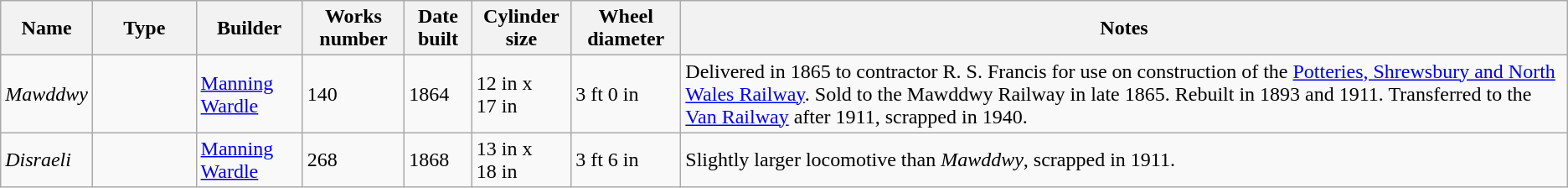<table class="sort wikitable sortable">
<tr>
<th>Name</th>
<th width="75pt">Type</th>
<th>Builder</th>
<th>Works number</th>
<th>Date built</th>
<th>Cylinder size</th>
<th>Wheel diameter</th>
<th>Notes</th>
</tr>
<tr>
<td><em>Mawddwy</em></td>
<td></td>
<td><a href='#'>Manning Wardle</a></td>
<td>140</td>
<td>1864</td>
<td>12 in x 17 in</td>
<td>3 ft 0 in</td>
<td>Delivered in 1865 to contractor R. S. Francis for use on construction of the <a href='#'>Potteries, Shrewsbury and North Wales Railway</a>. Sold to the Mawddwy Railway in late 1865. Rebuilt in 1893 and 1911. Transferred to the <a href='#'>Van Railway</a> after 1911, scrapped in 1940.</td>
</tr>
<tr>
<td><em>Disraeli</em></td>
<td></td>
<td><a href='#'>Manning Wardle</a></td>
<td>268</td>
<td>1868</td>
<td>13 in x 18 in</td>
<td>3 ft 6 in</td>
<td>Slightly larger locomotive than <em>Mawddwy</em>, scrapped in 1911.</td>
</tr>
</table>
